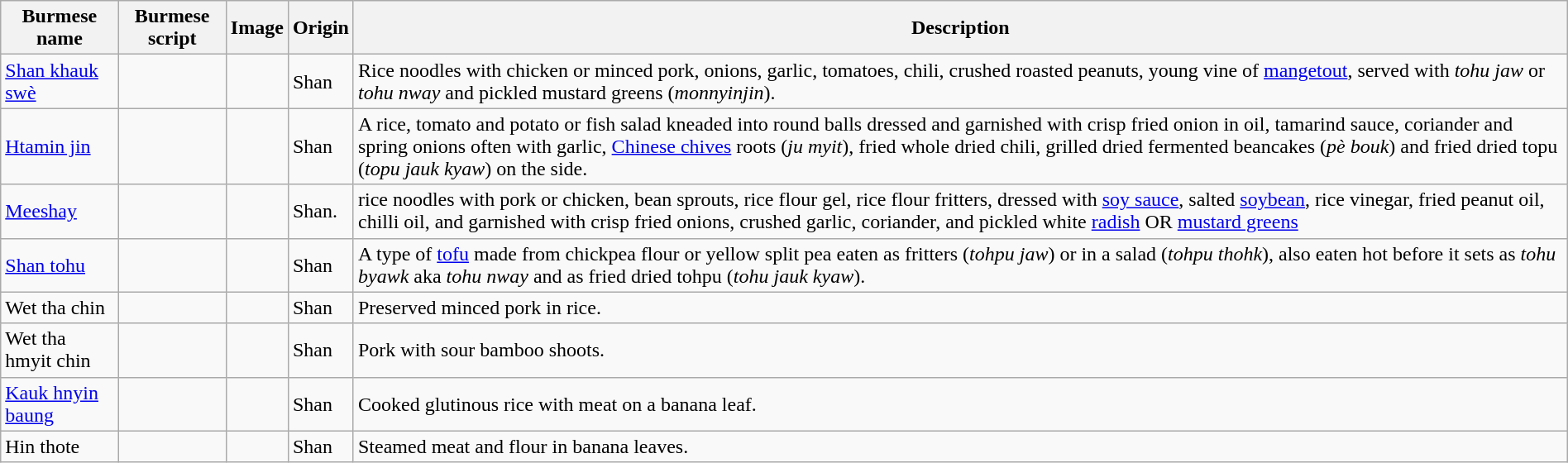<table class="wikitable sortable" style="width:100%;">
<tr>
<th>Burmese name</th>
<th>Burmese script</th>
<th>Image</th>
<th>Origin</th>
<th>Description</th>
</tr>
<tr>
<td><a href='#'>Shan khauk swè</a></td>
<td></td>
<td></td>
<td>Shan</td>
<td>Rice noodles with chicken or minced pork, onions, garlic, tomatoes, chili, crushed roasted peanuts, young vine of <a href='#'>mangetout</a>, served with <em>tohu jaw</em> or <em>tohu nway</em> and pickled mustard greens (<em>monnyinjin</em>).</td>
</tr>
<tr>
<td><a href='#'>Htamin jin</a></td>
<td></td>
<td></td>
<td>Shan</td>
<td>A rice, tomato and potato or fish salad kneaded into round balls dressed and garnished with crisp fried onion in oil, tamarind sauce, coriander and spring onions often with garlic, <a href='#'>Chinese chives</a> roots (<em>ju myit</em>), fried whole dried chili, grilled dried fermented beancakes (<em>pè bouk</em>) and fried dried topu (<em>topu jauk kyaw</em>) on the side.</td>
</tr>
<tr>
<td><a href='#'>Meeshay</a></td>
<td></td>
<td></td>
<td>Shan.</td>
<td>rice noodles with pork or chicken, bean sprouts, rice flour gel, rice flour fritters, dressed with <a href='#'>soy sauce</a>, salted <a href='#'>soybean</a>, rice vinegar, fried peanut oil, chilli oil, and garnished with crisp fried onions, crushed garlic, coriander, and pickled white <a href='#'>radish</a> OR <a href='#'>mustard greens</a></td>
</tr>
<tr>
<td><a href='#'>Shan tohu</a></td>
<td></td>
<td></td>
<td>Shan</td>
<td>A type of <a href='#'>tofu</a> made from chickpea flour or yellow split pea eaten as fritters (<em>tohpu jaw</em>) or in a salad (<em>tohpu thohk</em>), also eaten hot before it sets as <em>tohu byawk</em> aka <em>tohu nway</em> and as fried dried tohpu (<em>tohu jauk kyaw</em>).</td>
</tr>
<tr>
<td>Wet tha chin</td>
<td></td>
<td></td>
<td>Shan</td>
<td>Preserved minced pork in rice.</td>
</tr>
<tr>
<td>Wet tha hmyit chin</td>
<td></td>
<td></td>
<td>Shan</td>
<td>Pork with sour bamboo shoots.</td>
</tr>
<tr>
<td><a href='#'>Kauk hnyin baung</a></td>
<td></td>
<td></td>
<td>Shan</td>
<td>Cooked glutinous rice with meat on a banana leaf.</td>
</tr>
<tr>
<td>Hin thote</td>
<td></td>
<td></td>
<td>Shan</td>
<td>Steamed meat and flour in banana leaves.</td>
</tr>
</table>
